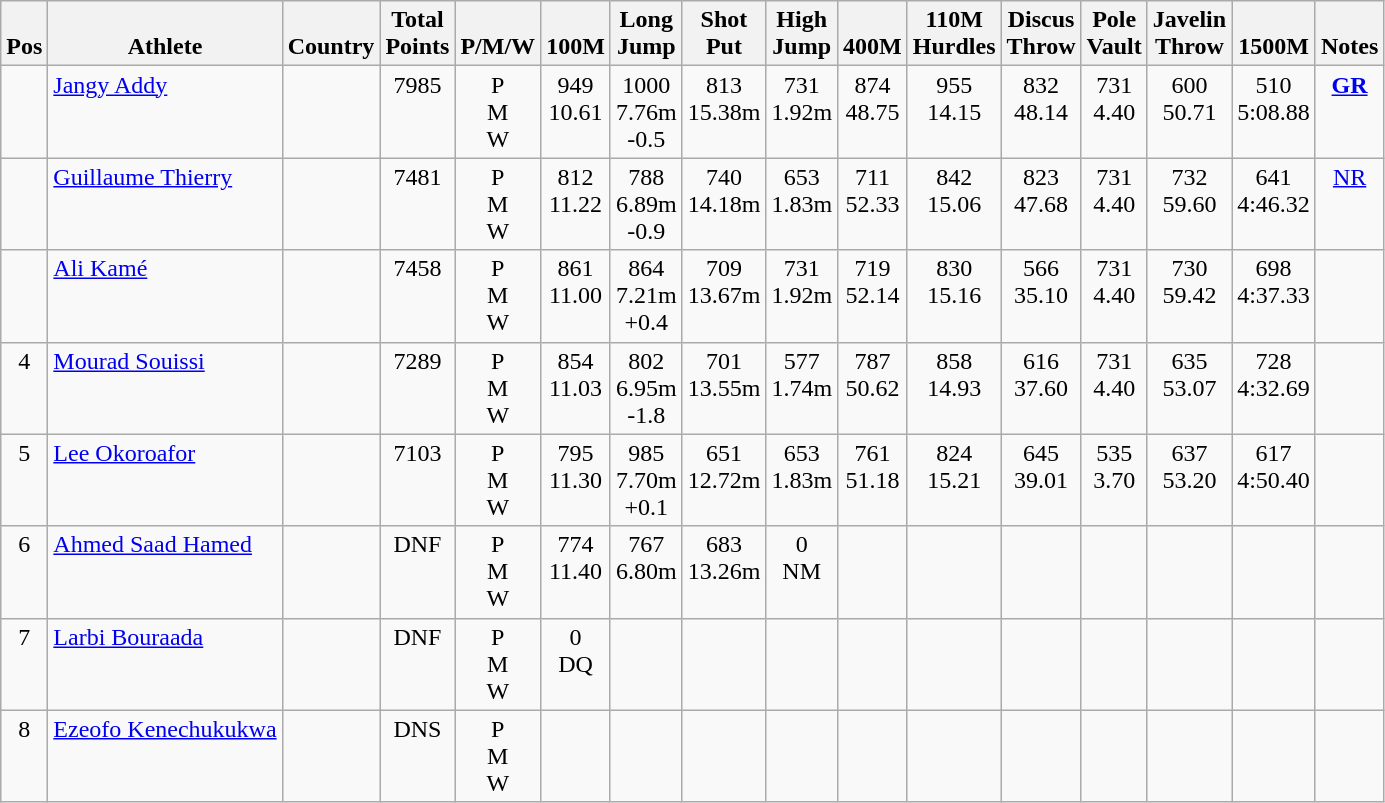<table class="wikitable sortable" style="text-align:center">
<tr valign="bottom"  >
<th>Pos<br></th>
<th>Athlete<br></th>
<th>Country<br></th>
<th>Total<br>Points<br></th>
<th>P/M/W<br></th>
<th>100M<br></th>
<th>Long<br>Jump<br></th>
<th>Shot<br>Put<br></th>
<th>High<br>Jump<br></th>
<th>400M<br></th>
<th>110M<br>Hurdles<br></th>
<th>Discus<br>Throw<br></th>
<th>Pole<br>Vault<br></th>
<th>Javelin<br>Throw<br></th>
<th>1500M<br></th>
<th>Notes<br></th>
</tr>
<tr valign="top">
<td></td>
<td align=left><a href='#'>Jangy Addy</a></td>
<td align=left></td>
<td>7985</td>
<td>P<br>M<br>W</td>
<td>949<br>10.61</td>
<td>1000<br>7.76m<br>-0.5</td>
<td>813<br>15.38m</td>
<td>731<br>1.92m</td>
<td>874<br>48.75</td>
<td>955<br>14.15</td>
<td>832<br>48.14</td>
<td>731<br>4.40</td>
<td>600<br>50.71</td>
<td>510<br>5:08.88</td>
<td><strong><a href='#'>GR</a></strong></td>
</tr>
<tr valign="top">
<td></td>
<td align=left><a href='#'>Guillaume Thierry</a></td>
<td align=left></td>
<td>7481</td>
<td>P<br>M<br>W</td>
<td>812<br>11.22</td>
<td>788<br>6.89m<br>-0.9</td>
<td>740<br>14.18m</td>
<td>653<br>1.83m</td>
<td>711<br>52.33</td>
<td>842<br>15.06</td>
<td>823<br>47.68</td>
<td>731<br>4.40</td>
<td>732<br>59.60</td>
<td>641<br>4:46.32</td>
<td><a href='#'>NR</a></td>
</tr>
<tr valign="top">
<td></td>
<td align=left><a href='#'>Ali Kamé</a></td>
<td align=left></td>
<td>7458</td>
<td>P<br>M<br>W</td>
<td>861<br>11.00</td>
<td>864<br>7.21m<br>+0.4</td>
<td>709<br>13.67m</td>
<td>731<br>1.92m</td>
<td>719<br>52.14</td>
<td>830<br>15.16</td>
<td>566<br>35.10</td>
<td>731<br>4.40</td>
<td>730<br>59.42</td>
<td>698<br>4:37.33</td>
<td></td>
</tr>
<tr valign="top">
<td>4</td>
<td align=left><a href='#'>Mourad Souissi</a></td>
<td align=left></td>
<td>7289</td>
<td>P<br>M<br>W</td>
<td>854<br>11.03</td>
<td>802<br>6.95m<br>-1.8</td>
<td>701<br>13.55m</td>
<td>577<br>1.74m</td>
<td>787<br>50.62</td>
<td>858<br>14.93</td>
<td>616<br>37.60</td>
<td>731<br>4.40</td>
<td>635<br>53.07</td>
<td>728<br>4:32.69</td>
<td></td>
</tr>
<tr valign="top">
<td>5</td>
<td align=left><a href='#'>Lee Okoroafor</a></td>
<td align=left></td>
<td>7103</td>
<td>P<br>M<br>W</td>
<td>795<br>11.30</td>
<td>985<br>7.70m<br>+0.1</td>
<td>651<br>12.72m</td>
<td>653<br>1.83m</td>
<td>761<br>51.18</td>
<td>824<br>15.21</td>
<td>645<br>39.01</td>
<td>535<br>3.70</td>
<td>637<br>53.20</td>
<td>617<br>4:50.40</td>
<td></td>
</tr>
<tr valign="top">
<td>6</td>
<td align=left><a href='#'>Ahmed Saad Hamed</a></td>
<td align=left></td>
<td>DNF</td>
<td>P<br>M<br>W</td>
<td>774<br>11.40</td>
<td>767<br>6.80m</td>
<td>683<br>13.26m</td>
<td>0<br>NM</td>
<td></td>
<td></td>
<td></td>
<td></td>
<td></td>
<td></td>
<td></td>
</tr>
<tr valign="top">
<td>7</td>
<td align=left><a href='#'>Larbi Bouraada</a></td>
<td align=left></td>
<td>DNF</td>
<td>P<br>M<br>W</td>
<td>0<br>DQ</td>
<td></td>
<td></td>
<td></td>
<td></td>
<td></td>
<td></td>
<td></td>
<td></td>
<td></td>
<td></td>
</tr>
<tr valign="top">
<td>8</td>
<td align=left><a href='#'>Ezeofo Kenechukukwa</a></td>
<td align=left></td>
<td>DNS</td>
<td>P<br>M<br>W</td>
<td></td>
<td></td>
<td></td>
<td></td>
<td></td>
<td></td>
<td></td>
<td></td>
<td></td>
<td></td>
<td></td>
</tr>
</table>
